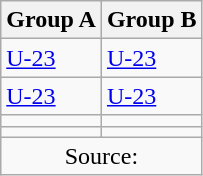<table class="wikitable">
<tr>
<th>Group A</th>
<th>Group B</th>
</tr>
<tr>
<td> <a href='#'>U-23</a></td>
<td> <a href='#'>U-23</a></td>
</tr>
<tr>
<td> <a href='#'>U-23</a></td>
<td> <a href='#'>U-23</a></td>
</tr>
<tr>
<td></td>
<td></td>
</tr>
<tr>
<td></td>
<td></td>
</tr>
<tr>
<td colspan="2" align="center">Source:</td>
</tr>
</table>
